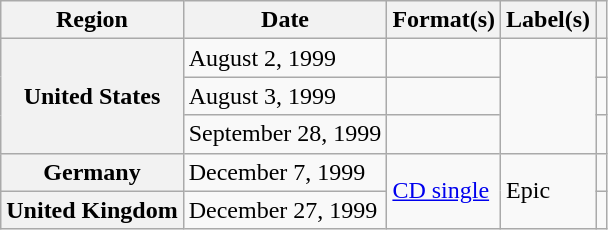<table class="wikitable plainrowheaders">
<tr>
<th scope="col">Region</th>
<th scope="col">Date</th>
<th scope="col">Format(s)</th>
<th scope="col">Label(s)</th>
<th scope="col"></th>
</tr>
<tr>
<th scope="row" rowspan="3">United States</th>
<td>August 2, 1999</td>
<td></td>
<td rowspan="3"></td>
<td align="center"></td>
</tr>
<tr>
<td>August 3, 1999</td>
<td></td>
<td align="center"></td>
</tr>
<tr>
<td>September 28, 1999</td>
<td></td>
<td align="center"></td>
</tr>
<tr>
<th scope="row">Germany</th>
<td>December 7, 1999</td>
<td rowspan="2"><a href='#'>CD single</a></td>
<td rowspan="2">Epic</td>
<td align="center"></td>
</tr>
<tr>
<th scope="row">United Kingdom</th>
<td>December 27, 1999</td>
<td align="center"></td>
</tr>
</table>
